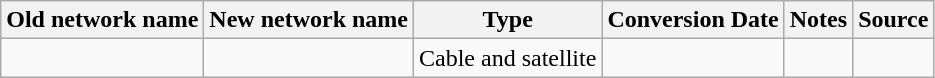<table class="wikitable">
<tr>
<th>Old network name</th>
<th>New network name</th>
<th>Type</th>
<th>Conversion Date</th>
<th>Notes</th>
<th>Source</th>
</tr>
<tr>
<td><a href='#'></a></td>
<td></td>
<td>Cable and satellite</td>
<td></td>
<td></td>
<td></td>
</tr>
</table>
